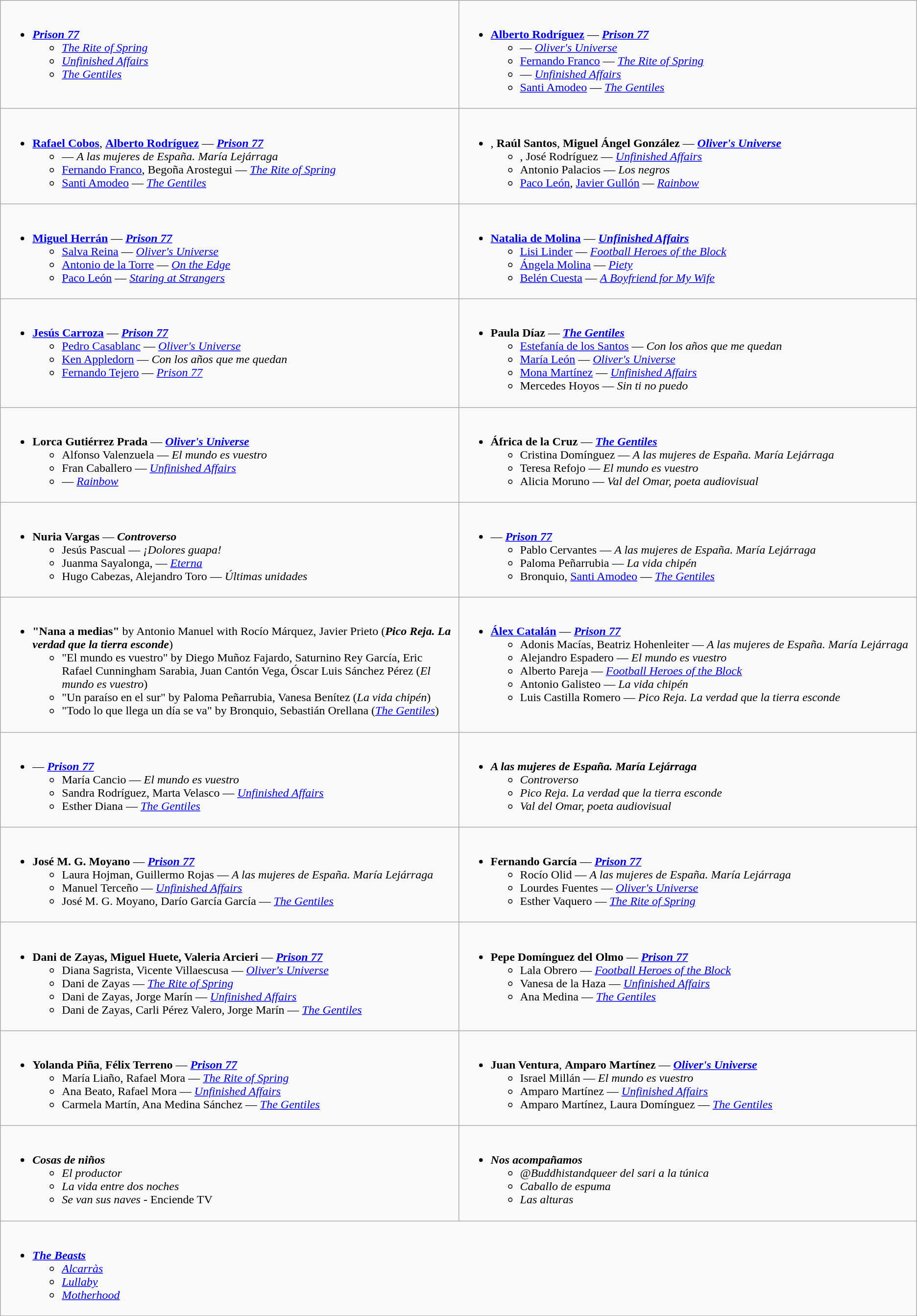<table class=wikitable style="width="100%">
<tr>
<td style="vertical-align:top;" width="50%"><br><ul><li><strong><em><a href='#'>Prison 77</a></em></strong><ul><li><em><a href='#'>The Rite of Spring</a></em></li><li><em><a href='#'>Unfinished Affairs</a></em></li><li><em><a href='#'>The Gentiles</a></em></li></ul></li></ul></td>
<td style="vertical-align:top;" width="50%"><br><ul><li><strong><a href='#'>Alberto Rodríguez</a></strong> — <strong><em><a href='#'>Prison 77</a></em></strong><ul><li> — <em><a href='#'>Oliver's Universe</a></em></li><li><a href='#'>Fernando Franco</a> — <em><a href='#'>The Rite of Spring</a></em></li><li> — <em><a href='#'>Unfinished Affairs</a></em></li><li><a href='#'>Santi Amodeo</a> — <em><a href='#'>The Gentiles</a></em></li></ul></li></ul></td>
</tr>
<tr>
<td style="vertical-align:top;" width="50%"><br><ul><li><strong><a href='#'>Rafael Cobos</a></strong>, <strong><a href='#'>Alberto Rodríguez</a></strong> — <strong><em><a href='#'>Prison 77</a></em></strong><ul><li> — <em>A las mujeres de España. María Lejárraga</em></li><li><a href='#'>Fernando Franco</a>, Begoña Arostegui — <em><a href='#'>The Rite of Spring</a></em></li><li><a href='#'>Santi Amodeo</a> — <em><a href='#'>The Gentiles</a></em></li></ul></li></ul></td>
<td style="vertical-align:top;" width="50%"><br><ul><li><strong></strong>, <strong>Raúl Santos</strong>, <strong>Miguel Ángel González</strong> — <strong><em><a href='#'>Oliver's Universe</a></em></strong><ul><li>, José Rodríguez — <em><a href='#'>Unfinished Affairs</a></em></li><li>Antonio Palacios — <em>Los negros</em></li><li><a href='#'>Paco León</a>, <a href='#'>Javier Gullón</a> — <em><a href='#'>Rainbow</a></em></li></ul></li></ul></td>
</tr>
<tr>
<td style="vertical-align:top;" width="50%"><br><ul><li><strong><a href='#'>Miguel Herrán</a></strong> — <strong><em><a href='#'>Prison 77</a></em></strong><ul><li><a href='#'>Salva Reina</a> — <em><a href='#'>Oliver's Universe</a></em></li><li><a href='#'>Antonio de la Torre</a> — <em><a href='#'>On the Edge</a></em></li><li><a href='#'>Paco León</a> — <em><a href='#'>Staring at Strangers</a></em></li></ul></li></ul></td>
<td style="vertical-align:top;" width="50%"><br><ul><li><strong><a href='#'>Natalia de Molina</a></strong> — <strong><em><a href='#'>Unfinished Affairs</a></em></strong><ul><li><a href='#'>Lisi Linder</a> — <em><a href='#'>Football Heroes of the Block</a></em></li><li><a href='#'>Ángela Molina</a> — <em><a href='#'>Piety</a></em></li><li><a href='#'>Belén Cuesta</a> — <em><a href='#'>A Boyfriend for My Wife</a></em></li></ul></li></ul></td>
</tr>
<tr>
<td style="vertical-align:top;" width="50%"><br><ul><li><strong><a href='#'>Jesús Carroza</a></strong> — <strong><em><a href='#'>Prison 77</a></em></strong><ul><li><a href='#'>Pedro Casablanc</a> — <em><a href='#'>Oliver's Universe</a></em></li><li><a href='#'>Ken Appledorn</a> — <em>Con los años que me quedan</em></li><li><a href='#'>Fernando Tejero</a> — <em><a href='#'>Prison 77</a></em></li></ul></li></ul></td>
<td style="vertical-align:top;" width="50%"><br><ul><li><strong>Paula Díaz</strong> — <strong><em><a href='#'>The Gentiles</a></em></strong><ul><li><a href='#'>Estefanía de los Santos</a> — <em>Con los años que me quedan</em></li><li><a href='#'>María León</a> — <em><a href='#'>Oliver's Universe</a></em></li><li><a href='#'>Mona Martínez</a> — <em><a href='#'>Unfinished Affairs</a></em></li><li>Mercedes Hoyos — <em>Sin ti no puedo</em></li></ul></li></ul></td>
</tr>
<tr>
<td style="vertical-align:top;" width="50%"><br><ul><li><strong>Lorca Gutiérrez Prada</strong> — <strong><em><a href='#'>Oliver's Universe</a></em></strong><ul><li>Alfonso Valenzuela — <em>El mundo es vuestro</em></li><li>Fran Caballero — <em><a href='#'>Unfinished Affairs</a></em></li><li> — <em><a href='#'>Rainbow</a></em></li></ul></li></ul></td>
<td style="vertical-align:top;" width="50%"><br><ul><li><strong>África de la Cruz</strong> — <strong><em><a href='#'>The Gentiles</a></em></strong><ul><li>Cristina Domínguez — <em>A las mujeres de España. María Lejárraga</em></li><li>Teresa Refojo — <em>El mundo es vuestro</em></li><li>Alicia Moruno — <em>Val del Omar, poeta audiovisual</em></li></ul></li></ul></td>
</tr>
<tr>
<td style="vertical-align:top;" width="50%"><br><ul><li><strong>Nuria Vargas</strong> — <strong><em>Controverso</em></strong><ul><li>Jesús Pascual — <em>¡Dolores guapa!</em></li><li>Juanma Sayalonga,  — <em><a href='#'>Eterna</a></em></li><li>Hugo Cabezas, Alejandro Toro — <em>Últimas unidades</em></li></ul></li></ul></td>
<td style="vertical-align:top;" width="50%"><br><ul><li><strong></strong> — <strong><em><a href='#'>Prison 77</a></em></strong><ul><li>Pablo Cervantes — <em>A las mujeres de España. María Lejárraga</em></li><li>Paloma Peñarrubia — <em>La vida chipén</em></li><li>Bronquio, <a href='#'>Santi Amodeo</a> — <em><a href='#'>The Gentiles</a></em></li></ul></li></ul></td>
</tr>
<tr>
<td style="vertical-align:top;" width="50%"><br><ul><li><strong>"Nana a medias"</strong> by Antonio Manuel with Rocío Márquez, Javier Prieto (<strong><em>Pico Reja. La verdad que la tierra esconde</em></strong>)<ul><li>"El mundo es vuestro" by Diego Muñoz Fajardo, Saturnino Rey García, Eric Rafael Cunningham Sarabia, Juan Cantón Vega, Óscar Luis Sánchez Pérez (<em>El mundo es vuestro</em>)</li><li>"Un paraíso en el sur" by Paloma Peñarrubia, Vanesa Benítez (<em>La vida chipén</em>)</li><li>"Todo lo que llega un día se va" by Bronquio, Sebastián Orellana (<em><a href='#'>The Gentiles</a></em>)</li></ul></li></ul></td>
<td style="vertical-align:top;" width="50%"><br><ul><li><strong><a href='#'>Álex Catalán</a></strong> — <strong><em><a href='#'>Prison 77</a></em></strong><ul><li>Adonis Macías, Beatriz Hohenleiter — <em>A las mujeres de España. María Lejárraga</em></li><li>Alejandro Espadero — <em>El mundo es vuestro</em></li><li>Alberto Pareja — <em><a href='#'>Football Heroes of the Block</a></em></li><li>Antonio Galisteo — <em>La vida chipén</em></li><li>Luis Castilla Romero — <em>Pico Reja. La verdad que la tierra esconde</em></li></ul></li></ul></td>
</tr>
<tr>
<td style="vertical-align:top;" width="50%"><br><ul><li><strong></strong> — <strong><em><a href='#'>Prison 77</a></em></strong><ul><li>María Cancio — <em>El mundo es vuestro</em></li><li>Sandra Rodríguez, Marta Velasco — <em><a href='#'>Unfinished Affairs</a></em></li><li>Esther Diana — <em><a href='#'>The Gentiles</a></em></li></ul></li></ul></td>
<td style="vertical-align:top;" width="50%"><br><ul><li><strong><em>A las mujeres de España. María Lejárraga</em></strong><ul><li><em>Controverso</em></li><li><em>Pico Reja. La verdad que la tierra esconde</em></li><li><em>Val del Omar, poeta audiovisual</em></li></ul></li></ul></td>
</tr>
<tr>
<td style="vertical-align:top;" width="50%"><br><ul><li><strong>José M. G. Moyano</strong> — <strong><em><a href='#'>Prison 77</a></em></strong><ul><li>Laura Hojman, Guillermo Rojas — <em>A las mujeres de España. María Lejárraga</em></li><li>Manuel Terceño — <em><a href='#'>Unfinished Affairs</a></em></li><li>José M. G. Moyano, Darío García García — <em><a href='#'>The Gentiles</a></em></li></ul></li></ul></td>
<td style="vertical-align:top;" width="50%"><br><ul><li><strong>Fernando García</strong> — <strong><em><a href='#'>Prison 77</a></em></strong><ul><li>Rocío Olid — <em>A las mujeres de España. María Lejárraga</em></li><li>Lourdes Fuentes — <em><a href='#'>Oliver's Universe</a></em></li><li>Esther Vaquero — <em><a href='#'>The Rite of Spring</a></em></li></ul></li></ul></td>
</tr>
<tr>
<td style="vertical-align:top;" width="50%"><br><ul><li><strong>Dani de Zayas, Miguel Huete, Valeria Arcieri</strong> — <strong><em><a href='#'>Prison 77</a></em></strong><ul><li>Diana Sagrista, Vicente Villaescusa — <em><a href='#'>Oliver's Universe</a></em></li><li>Dani de Zayas — <em><a href='#'>The Rite of Spring</a></em></li><li>Dani de Zayas, Jorge Marín — <em><a href='#'>Unfinished Affairs</a></em></li><li>Dani de Zayas, Carli Pérez Valero, Jorge Marín — <em><a href='#'>The Gentiles</a></em></li></ul></li></ul></td>
<td style="vertical-align:top;" width="50%"><br><ul><li><strong>Pepe Domínguez del Olmo</strong> — <strong><em><a href='#'>Prison 77</a></em></strong><ul><li>Lala Obrero — <em><a href='#'>Football Heroes of the Block</a></em></li><li>Vanesa de la Haza — <em><a href='#'>Unfinished Affairs</a></em></li><li>Ana Medina — <em><a href='#'>The Gentiles</a></em></li></ul></li></ul></td>
</tr>
<tr>
<td style="vertical-align:top;" width="50%"><br><ul><li><strong>Yolanda Piña</strong>, <strong>Félix Terreno</strong> — <strong><em><a href='#'>Prison 77</a></em></strong><ul><li>María Liaño, Rafael Mora — <em><a href='#'>The Rite of Spring</a></em></li><li>Ana Beato, Rafael Mora — <em><a href='#'>Unfinished Affairs</a></em></li><li>Carmela Martín, Ana Medina Sánchez — <em><a href='#'>The Gentiles</a></em></li></ul></li></ul></td>
<td style="vertical-align:top;" width="50%"><br><ul><li><strong>Juan Ventura</strong>, <strong>Amparo Martínez</strong> — <strong><em><a href='#'>Oliver's Universe</a></em></strong><ul><li>Israel Millán — <em>El mundo es vuestro</em></li><li>Amparo Martínez — <em><a href='#'>Unfinished Affairs</a></em></li><li>Amparo Martínez, Laura Domínguez — <em><a href='#'>The Gentiles</a></em></li></ul></li></ul></td>
</tr>
<tr>
<td style="vertical-align:top;" width="50%"><br><ul><li><strong><em>Cosas de niños</em></strong><ul><li><em>El productor</em></li><li><em>La vida entre dos noches</em></li><li><em>Se van sus naves</em> - Enciende TV</li></ul></li></ul></td>
<td style="vertical-align:top;" width="50%"><br><ul><li><strong><em>Nos acompañamos</em></strong><ul><li><em>@Buddhistandqueer del sari a la túnica</em></li><li><em>Caballo de espuma</em></li><li><em>Las alturas</em></li></ul></li></ul></td>
</tr>
<tr>
<td style="vertical-align:top;" colspan = "2" width="100%"><br><ul><li><strong><em><a href='#'>The Beasts</a></em></strong><ul><li><em><a href='#'>Alcarràs</a></em></li><li><em><a href='#'>Lullaby</a></em></li><li><em><a href='#'>Motherhood</a></em></li></ul></li></ul></td>
</tr>
</table>
